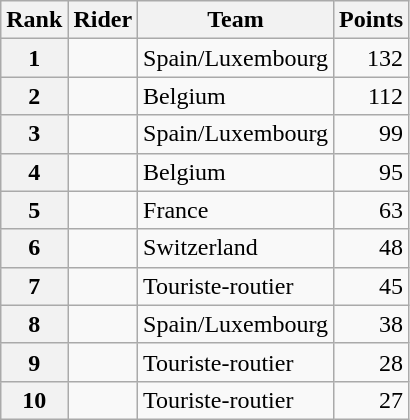<table class="wikitable">
<tr>
<th scope="col">Rank</th>
<th scope="col">Rider</th>
<th scope="col">Team</th>
<th scope="col">Points</th>
</tr>
<tr>
<th scope="row">1</th>
<td></td>
<td>Spain/Luxembourg</td>
<td style="text-align:right;">132</td>
</tr>
<tr>
<th scope="row">2</th>
<td></td>
<td>Belgium</td>
<td style="text-align:right;">112</td>
</tr>
<tr>
<th scope="row">3</th>
<td></td>
<td>Spain/Luxembourg</td>
<td style="text-align:right;">99</td>
</tr>
<tr>
<th scope="row">4</th>
<td></td>
<td>Belgium</td>
<td style="text-align:right;">95</td>
</tr>
<tr>
<th scope="row">5</th>
<td></td>
<td>France</td>
<td style="text-align:right;">63</td>
</tr>
<tr>
<th scope="row">6</th>
<td></td>
<td>Switzerland</td>
<td style="text-align:right;">48</td>
</tr>
<tr>
<th scope="row">7</th>
<td></td>
<td>Touriste-routier</td>
<td style="text-align:right;">45</td>
</tr>
<tr>
<th scope="row">8</th>
<td></td>
<td>Spain/Luxembourg</td>
<td style="text-align:right;">38</td>
</tr>
<tr>
<th scope="row">9</th>
<td></td>
<td>Touriste-routier</td>
<td style="text-align:right;">28</td>
</tr>
<tr>
<th scope="row">10</th>
<td></td>
<td>Touriste-routier</td>
<td style="text-align:right;">27</td>
</tr>
</table>
